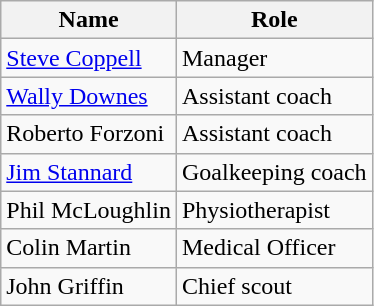<table class="wikitable">
<tr>
<th>Name</th>
<th>Role</th>
</tr>
<tr>
<td> <a href='#'>Steve Coppell</a></td>
<td>Manager</td>
</tr>
<tr>
<td> <a href='#'>Wally Downes</a></td>
<td>Assistant coach</td>
</tr>
<tr>
<td> Roberto Forzoni</td>
<td>Assistant coach</td>
</tr>
<tr>
<td> <a href='#'>Jim Stannard</a></td>
<td>Goalkeeping coach</td>
</tr>
<tr>
<td> Phil McLoughlin</td>
<td>Physiotherapist</td>
</tr>
<tr>
<td> Colin Martin</td>
<td>Medical Officer</td>
</tr>
<tr>
<td> John Griffin</td>
<td>Chief scout</td>
</tr>
</table>
